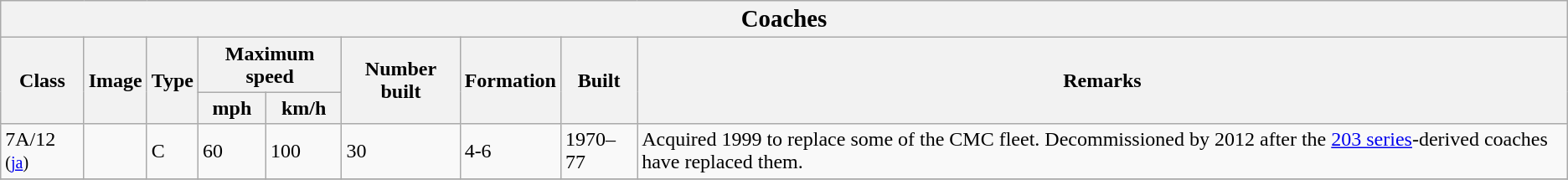<table class="wikitable">
<tr>
<th colspan="9"><big>Coaches</big></th>
</tr>
<tr>
<th rowspan="2">Class</th>
<th rowspan="2">Image</th>
<th rowspan="2">Type</th>
<th colspan="2">Maximum speed</th>
<th rowspan="2">Number built</th>
<th rowspan="2">Formation</th>
<th rowspan="2">Built</th>
<th rowspan="2">Remarks</th>
</tr>
<tr>
<th>mph</th>
<th>km/h</th>
</tr>
<tr>
<td>7A/12 <small>(<a href='#'>ja</a>)</small></td>
<td></td>
<td>C</td>
<td>60</td>
<td>100</td>
<td>30</td>
<td>4-6</td>
<td>1970–77</td>
<td>Acquired 1999 to replace some of the CMC fleet. Decommissioned by 2012 after the <a href='#'>203 series</a>-derived coaches have replaced them.</td>
</tr>
<tr>
</tr>
</table>
